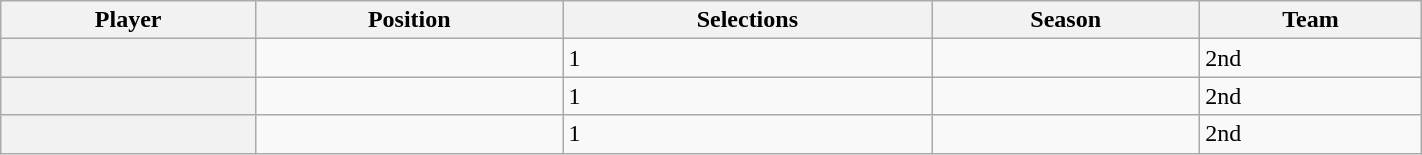<table class="wikitable sortable" width="75%">
<tr>
<th scope="col">Player</th>
<th scope="col">Position</th>
<th scope="col">Selections</th>
<th scope="col">Season</th>
<th scope="col">Team</th>
</tr>
<tr>
<th scope="row"></th>
<td></td>
<td>1</td>
<td></td>
<td>2nd</td>
</tr>
<tr>
<th scope="row"></th>
<td></td>
<td>1</td>
<td></td>
<td>2nd</td>
</tr>
<tr>
<th scope="row"></th>
<td></td>
<td>1</td>
<td></td>
<td>2nd</td>
</tr>
</table>
